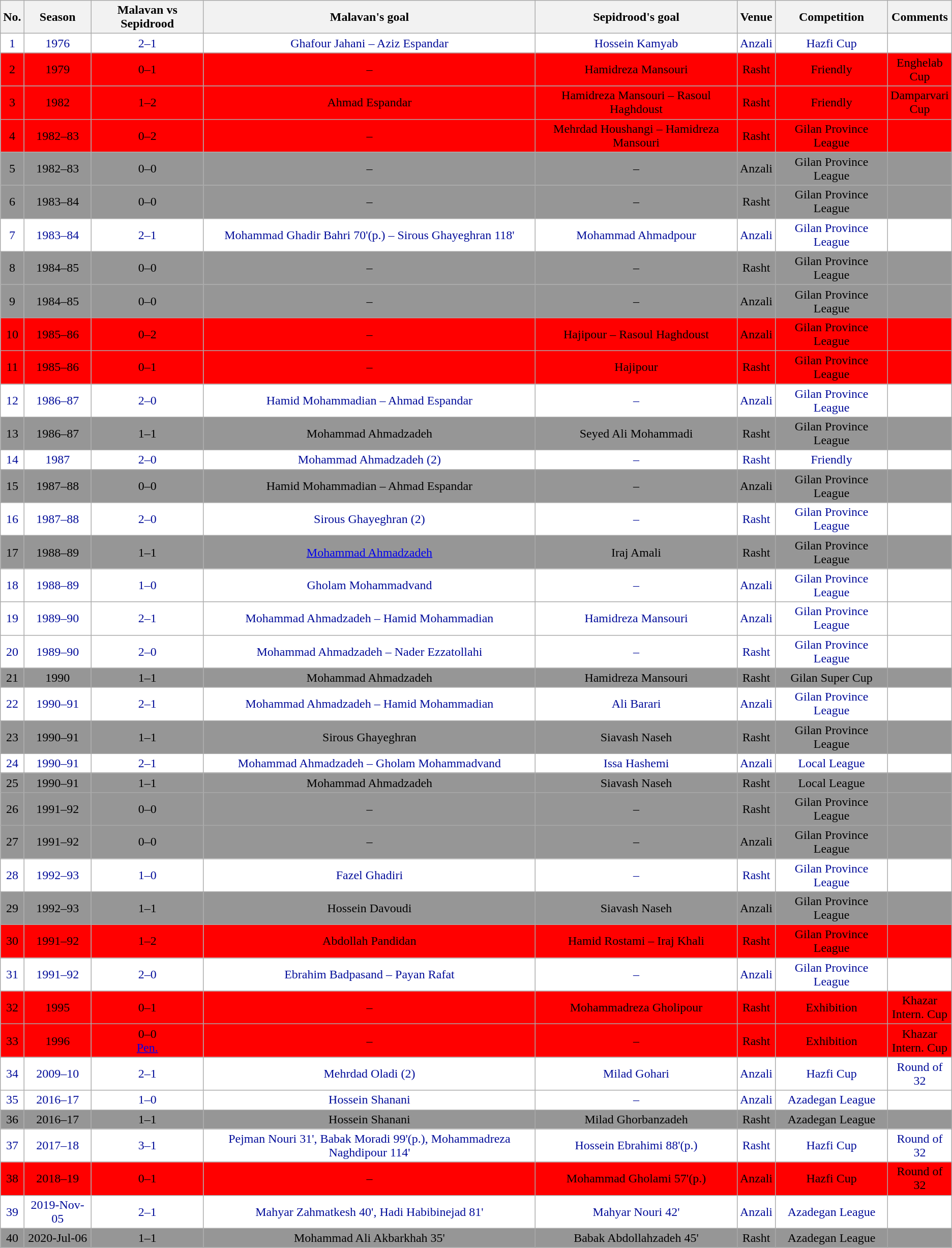<table class="wikitable" style="text-align: center;">
<tr>
<th width=20><strong>No.</strong></th>
<th><strong>Season</strong></th>
<th width=140>Malavan vs Sepidrood</th>
<th>Malavan's goal</th>
<th>Sepidrood's goal</th>
<th width=40><strong>Venue</strong></th>
<th width=140><strong>Competition</strong></th>
<th width=40><strong>Comments</strong></th>
</tr>
<tr style="color:#000c99; background-color:#fff;">
<td>1</td>
<td>1976</td>
<td>2–1</td>
<td>Ghafour Jahani – Aziz Espandar</td>
<td>Hossein Kamyab</td>
<td>Anzali</td>
<td>Hazfi Cup</td>
<td></td>
</tr>
<tr bgcolor=FF0000|>
<td>2</td>
<td>1979</td>
<td>0–1</td>
<td>–</td>
<td>Hamidreza Mansouri</td>
<td>Rasht</td>
<td>Friendly</td>
<td>Enghelab Cup</td>
</tr>
<tr bgcolor=FF0000|>
<td>3</td>
<td>1982</td>
<td>1–2</td>
<td>Ahmad Espandar</td>
<td>Hamidreza Mansouri – Rasoul Haghdoust</td>
<td>Rasht</td>
<td>Friendly</td>
<td>Damparvari Cup</td>
</tr>
<tr bgcolor=FF0000|>
<td>4</td>
<td>1982–83</td>
<td>0–2</td>
<td>–</td>
<td>Mehrdad Houshangi – Hamidreza Mansouri</td>
<td>Rasht</td>
<td>Gilan Province League</td>
<td></td>
</tr>
<tr style="background:#969696;">
<td>5</td>
<td>1982–83</td>
<td>0–0</td>
<td>–</td>
<td>–</td>
<td>Anzali</td>
<td>Gilan Province League</td>
<td></td>
</tr>
<tr style="background:#969696;">
<td>6</td>
<td>1983–84</td>
<td>0–0</td>
<td>–</td>
<td>–</td>
<td>Rasht</td>
<td>Gilan Province League</td>
<td></td>
</tr>
<tr style="color:#000c99; background-color:#fff;">
<td>7</td>
<td>1983–84</td>
<td>2–1</td>
<td>Mohammad Ghadir Bahri 70'(p.) – Sirous Ghayeghran 118'</td>
<td>Mohammad Ahmadpour</td>
<td>Anzali</td>
<td>Gilan Province League</td>
<td></td>
</tr>
<tr style="background:#969696;">
<td>8</td>
<td>1984–85</td>
<td>0–0</td>
<td>–</td>
<td>–</td>
<td>Rasht</td>
<td>Gilan Province League</td>
<td></td>
</tr>
<tr style="background:#969696;">
<td>9</td>
<td>1984–85</td>
<td>0–0</td>
<td>–</td>
<td>–</td>
<td>Anzali</td>
<td>Gilan Province League</td>
<td></td>
</tr>
<tr bgcolor=FF0000|>
<td>10</td>
<td>1985–86</td>
<td>0–2</td>
<td>–</td>
<td>Hajipour – Rasoul Haghdoust</td>
<td>Anzali</td>
<td>Gilan Province League</td>
<td></td>
</tr>
<tr bgcolor=FF0000|>
<td>11</td>
<td>1985–86</td>
<td>0–1</td>
<td>–</td>
<td>Hajipour</td>
<td>Rasht</td>
<td>Gilan Province League</td>
<td></td>
</tr>
<tr style="color:#000c99; background-color:#fff;">
<td>12</td>
<td>1986–87</td>
<td>2–0</td>
<td>Hamid Mohammadian – Ahmad Espandar</td>
<td>–</td>
<td>Anzali</td>
<td>Gilan Province League</td>
<td></td>
</tr>
<tr style="background:#969696;">
<td>13</td>
<td>1986–87</td>
<td>1–1</td>
<td>Mohammad Ahmadzadeh</td>
<td>Seyed Ali Mohammadi</td>
<td>Rasht</td>
<td>Gilan Province League</td>
<td></td>
</tr>
<tr style="color:#000c99; background-color:#fff;">
<td>14</td>
<td>1987</td>
<td>2–0</td>
<td>Mohammad Ahmadzadeh (2)</td>
<td>–</td>
<td>Rasht</td>
<td>Friendly</td>
<td></td>
</tr>
<tr style="background:#969696;">
<td>15</td>
<td>1987–88</td>
<td>0–0</td>
<td>Hamid Mohammadian – Ahmad Espandar</td>
<td>–</td>
<td>Anzali</td>
<td>Gilan Province League</td>
<td></td>
</tr>
<tr style="color:#000c99; background-color:#fff;">
<td>16</td>
<td>1987–88</td>
<td>2–0</td>
<td>Sirous Ghayeghran (2)</td>
<td>–</td>
<td>Rasht</td>
<td>Gilan Province League</td>
<td></td>
</tr>
<tr style="background:#969696;">
<td>17</td>
<td>1988–89</td>
<td>1–1</td>
<td><a href='#'>Mohammad Ahmadzadeh</a></td>
<td>Iraj Amali</td>
<td>Rasht</td>
<td>Gilan Province League</td>
<td></td>
</tr>
<tr style="color:#000c99; background-color:#fff;">
<td>18</td>
<td>1988–89</td>
<td>1–0</td>
<td>Gholam Mohammadvand</td>
<td>–</td>
<td>Anzali</td>
<td>Gilan Province League</td>
<td></td>
</tr>
<tr style="color:#000c99; background-color:#fff;">
<td>19</td>
<td>1989–90</td>
<td>2–1</td>
<td>Mohammad Ahmadzadeh – Hamid Mohammadian</td>
<td>Hamidreza Mansouri</td>
<td>Anzali</td>
<td>Gilan Province League</td>
<td></td>
</tr>
<tr style="color:#000c99; background-color:#fff;">
<td>20</td>
<td>1989–90</td>
<td>2–0</td>
<td>Mohammad Ahmadzadeh – Nader Ezzatollahi</td>
<td>–</td>
<td>Rasht</td>
<td>Gilan Province League</td>
<td></td>
</tr>
<tr style="background:#969696;">
<td>21</td>
<td>1990</td>
<td>1–1</td>
<td>Mohammad Ahmadzadeh</td>
<td>Hamidreza Mansouri</td>
<td>Rasht</td>
<td>Gilan Super Cup</td>
<td></td>
</tr>
<tr style="color:#000c99; background-color:#fff;">
<td>22</td>
<td>1990–91</td>
<td>2–1</td>
<td>Mohammad Ahmadzadeh – Hamid Mohammadian</td>
<td>Ali Barari</td>
<td>Anzali</td>
<td>Gilan Province League</td>
<td></td>
</tr>
<tr style="background:#969696;">
<td>23</td>
<td>1990–91</td>
<td>1–1</td>
<td>Sirous Ghayeghran</td>
<td>Siavash Naseh</td>
<td>Rasht</td>
<td>Gilan Province League</td>
<td></td>
</tr>
<tr style="color:#000c99; background-color:#fff;">
<td>24</td>
<td>1990–91</td>
<td>2–1</td>
<td>Mohammad Ahmadzadeh – Gholam Mohammadvand</td>
<td>Issa Hashemi</td>
<td>Anzali</td>
<td>Local League</td>
<td></td>
</tr>
<tr style="background:#969696;">
<td>25</td>
<td>1990–91</td>
<td>1–1</td>
<td>Mohammad Ahmadzadeh</td>
<td>Siavash Naseh</td>
<td>Rasht</td>
<td>Local League</td>
<td></td>
</tr>
<tr style="background:#969696;">
<td>26</td>
<td>1991–92</td>
<td>0–0</td>
<td>–</td>
<td>–</td>
<td>Rasht</td>
<td>Gilan Province League</td>
<td></td>
</tr>
<tr style="background:#969696;">
<td>27</td>
<td>1991–92</td>
<td>0–0</td>
<td>–</td>
<td>–</td>
<td>Anzali</td>
<td>Gilan Province League</td>
<td></td>
</tr>
<tr style="color:#000c99; background-color:#fff;">
<td>28</td>
<td>1992–93</td>
<td>1–0</td>
<td>Fazel Ghadiri</td>
<td>–</td>
<td>Rasht</td>
<td>Gilan Province League</td>
<td></td>
</tr>
<tr style="background:#969696;">
<td>29</td>
<td>1992–93</td>
<td>1–1</td>
<td>Hossein Davoudi</td>
<td>Siavash Naseh</td>
<td>Anzali</td>
<td>Gilan Province League</td>
<td></td>
</tr>
<tr bgcolor=FF0000|>
<td>30</td>
<td>1991–92</td>
<td>1–2</td>
<td>Abdollah Pandidan</td>
<td>Hamid Rostami – Iraj Khali</td>
<td>Rasht</td>
<td>Gilan Province League</td>
<td></td>
</tr>
<tr style="color:#000c99; background-color:#fff;">
<td>31</td>
<td>1991–92</td>
<td>2–0</td>
<td>Ebrahim Badpasand – Payan Rafat</td>
<td>–</td>
<td>Anzali</td>
<td>Gilan Province League</td>
<td></td>
</tr>
<tr bgcolor=FF0000|>
<td>32</td>
<td>1995</td>
<td>0–1</td>
<td>–</td>
<td>Mohammadreza Gholipour</td>
<td>Rasht</td>
<td>Exhibition</td>
<td>Khazar Intern. Cup</td>
</tr>
<tr bgcolor=FF0000|>
<td>33</td>
<td>1996</td>
<td>0–0<br><a href='#'>Pen.</a></td>
<td>–</td>
<td>–</td>
<td>Rasht</td>
<td>Exhibition</td>
<td>Khazar Intern. Cup</td>
</tr>
<tr style="color:#000c99; background-color:#fff;">
<td>34</td>
<td>2009–10</td>
<td>2–1</td>
<td>Mehrdad Oladi (2)</td>
<td>Milad Gohari</td>
<td>Anzali</td>
<td>Hazfi Cup</td>
<td>Round of 32</td>
</tr>
<tr style="color:#000c99; background-color:#fff;">
<td>35</td>
<td>2016–17</td>
<td>1–0</td>
<td>Hossein Shanani</td>
<td>–</td>
<td>Anzali</td>
<td>Azadegan League</td>
<td></td>
</tr>
<tr style="background:#969696;">
<td>36</td>
<td>2016–17</td>
<td>1–1</td>
<td>Hossein Shanani</td>
<td>Milad Ghorbanzadeh</td>
<td>Rasht</td>
<td>Azadegan League</td>
<td></td>
</tr>
<tr style="color:#000c99; background-color:#fff;">
<td>37</td>
<td>2017–18</td>
<td>3–1</td>
<td>Pejman Nouri 31', Babak Moradi 99'(p.), Mohammadreza Naghdipour 114'</td>
<td>Hossein Ebrahimi 88'(p.)</td>
<td>Rasht</td>
<td>Hazfi Cup</td>
<td>Round of 32</td>
</tr>
<tr bgcolor=FF0000|>
<td>38</td>
<td>2018–19</td>
<td>0–1</td>
<td>–</td>
<td>Mohammad Gholami 57'(p.)</td>
<td>Anzali</td>
<td>Hazfi Cup</td>
<td>Round of 32</td>
</tr>
<tr style="color:#000c99; background-color:#fff;">
<td>39</td>
<td>2019-Nov-05</td>
<td>2–1</td>
<td>Mahyar Zahmatkesh 40', Hadi Habibinejad 81'</td>
<td>Mahyar Nouri 42'</td>
<td>Anzali</td>
<td>Azadegan League</td>
<td></td>
</tr>
<tr style="background:#969696;">
<td>40</td>
<td>2020-Jul-06</td>
<td>1–1</td>
<td>Mohammad Ali Akbarkhah 35'</td>
<td>Babak Abdollahzadeh 45'</td>
<td>Rasht</td>
<td>Azadegan League</td>
<td></td>
</tr>
</table>
